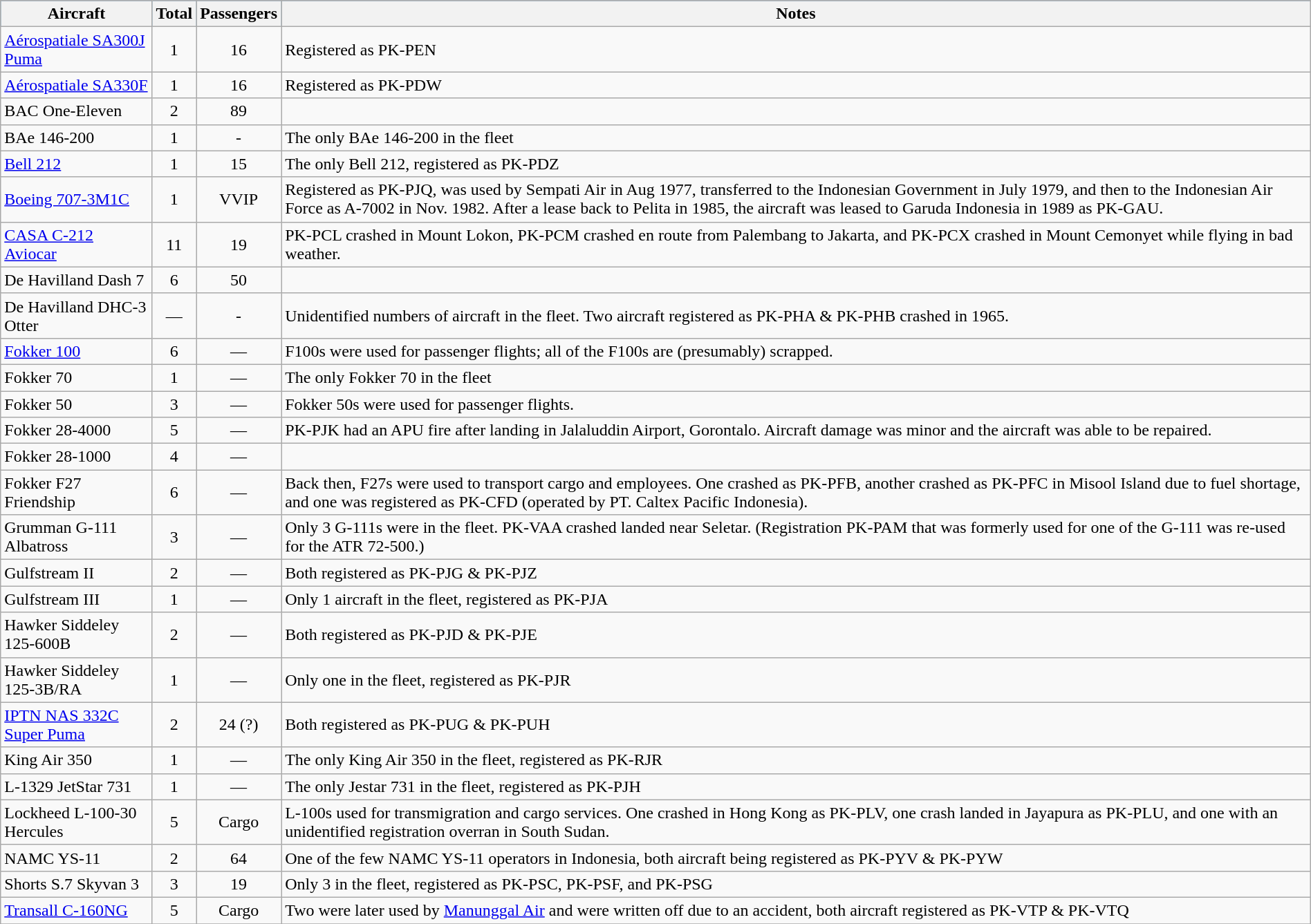<table class="wikitable toccolours" border="1" cellpadding="3" style="margin:1em auto; border-collapse:collapse">
<tr bgcolor=#006CB7>
<th><span>Aircraft</span></th>
<th><span>Total</span></th>
<th><span>Passengers</span></th>
<th><span>Notes</span></th>
</tr>
<tr>
<td><a href='#'>Aérospatiale SA300J Puma</a></td>
<td align="center">1</td>
<td align="center">16</td>
<td>Registered as PK-PEN</td>
</tr>
<tr>
<td><a href='#'>Aérospatiale SA330F</a></td>
<td align="center">1</td>
<td align="center">16</td>
<td>Registered as PK-PDW</td>
</tr>
<tr>
<td>BAC One-Eleven</td>
<td align="center">2</td>
<td align="center">89</td>
<td></td>
</tr>
<tr>
<td>BAe 146-200</td>
<td align="center">1</td>
<td align="center">-</td>
<td>The only BAe 146-200 in the fleet</td>
</tr>
<tr>
<td><a href='#'>Bell 212</a></td>
<td align="center">1</td>
<td align="center">15</td>
<td>The only Bell 212, registered as PK-PDZ</td>
</tr>
<tr>
<td><a href='#'>Boeing 707-3M1C</a></td>
<td align="center">1</td>
<td align="center">VVIP</td>
<td>Registered as PK-PJQ, was used by Sempati Air in Aug 1977, transferred to the Indonesian Government in July 1979, and then to the Indonesian Air Force as A-7002 in Nov. 1982. After a lease back to Pelita in 1985, the aircraft was leased to Garuda Indonesia in 1989 as PK-GAU.</td>
</tr>
<tr>
<td><a href='#'>CASA C-212 Aviocar</a></td>
<td align="center">11</td>
<td align="center">19</td>
<td>PK-PCL crashed in Mount Lokon, PK-PCM crashed en route from Palembang to Jakarta, and PK-PCX crashed in Mount Cemonyet while flying in bad weather.</td>
</tr>
<tr>
<td>De Havilland Dash 7</td>
<td align="center">6</td>
<td align="center">50</td>
<td></td>
</tr>
<tr>
<td>De Havilland DHC-3 Otter</td>
<td align="center">—</td>
<td align="center">-</td>
<td>Unidentified numbers of aircraft in the fleet. Two aircraft registered as PK-PHA & PK-PHB crashed in 1965.</td>
</tr>
<tr>
<td><a href='#'>Fokker 100</a></td>
<td align="center">6</td>
<td align="center">—</td>
<td>F100s were used for passenger flights; all of the F100s are (presumably) scrapped.</td>
</tr>
<tr>
<td>Fokker 70</td>
<td align="center">1</td>
<td align="center">—</td>
<td>The only Fokker 70 in the fleet</td>
</tr>
<tr>
<td>Fokker 50</td>
<td align="center">3</td>
<td align="center">—</td>
<td>Fokker 50s were used for passenger flights.</td>
</tr>
<tr>
<td>Fokker 28-4000</td>
<td align="center">5</td>
<td align="center">—</td>
<td>PK-PJK had an APU fire after landing in Jalaluddin Airport, Gorontalo. Aircraft damage was minor and the aircraft was able to be repaired.</td>
</tr>
<tr>
<td>Fokker 28-1000</td>
<td align="center">4</td>
<td align="center">—</td>
<td></td>
</tr>
<tr>
<td>Fokker F27 Friendship</td>
<td align="center">6</td>
<td align="center">—</td>
<td>Back then, F27s were used to transport cargo and employees. One crashed as PK-PFB, another crashed as PK-PFC in Misool Island due to fuel shortage, and one was registered as PK-CFD (operated by PT. Caltex Pacific Indonesia).</td>
</tr>
<tr>
<td>Grumman G-111 Albatross</td>
<td align="center">3</td>
<td align="center">—</td>
<td>Only 3 G-111s were in the fleet. PK-VAA crashed landed near Seletar. (Registration PK-PAM that was formerly used for one of the G-111 was re-used for the ATR 72-500.)</td>
</tr>
<tr>
<td>Gulfstream II</td>
<td align="center">2</td>
<td align="center">—</td>
<td>Both registered as PK-PJG & PK-PJZ</td>
</tr>
<tr>
<td>Gulfstream III</td>
<td align="center">1</td>
<td align="center">—</td>
<td>Only 1 aircraft in the fleet, registered as PK-PJA</td>
</tr>
<tr>
<td>Hawker Siddeley 125-600B</td>
<td align="center">2</td>
<td align="center">—</td>
<td>Both registered as PK-PJD & PK-PJE</td>
</tr>
<tr>
<td>Hawker Siddeley 125-3B/RA</td>
<td align="center">1</td>
<td align="center">—</td>
<td>Only one in the fleet, registered as PK-PJR</td>
</tr>
<tr>
<td><a href='#'>IPTN NAS 332C Super Puma</a></td>
<td align="center">2</td>
<td align="center">24 (?)</td>
<td>Both registered as PK-PUG & PK-PUH</td>
</tr>
<tr>
<td>King Air 350</td>
<td align="center">1</td>
<td align="center">—</td>
<td>The only King Air 350 in the fleet, registered as PK-RJR</td>
</tr>
<tr>
<td>L-1329 JetStar 731</td>
<td align="center">1</td>
<td align="center">—</td>
<td>The only Jestar 731 in the fleet, registered as PK-PJH</td>
</tr>
<tr>
<td>Lockheed L-100-30 Hercules</td>
<td align="center">5</td>
<td align="center">Cargo</td>
<td>L-100s used for transmigration and cargo services. One crashed in Hong Kong as PK-PLV, one crash landed in Jayapura as PK-PLU, and one with an unidentified registration overran in South Sudan.</td>
</tr>
<tr>
<td>NAMC YS-11</td>
<td align="center">2</td>
<td align="center">64</td>
<td>One of the few NAMC YS-11 operators in Indonesia, both aircraft being registered as PK-PYV & PK-PYW</td>
</tr>
<tr>
<td>Shorts S.7 Skyvan 3</td>
<td align="center">3</td>
<td align="center">19</td>
<td>Only 3 in the fleet, registered as PK-PSC, PK-PSF, and PK-PSG</td>
</tr>
<tr>
<td><a href='#'>Transall C-160NG</a></td>
<td align="center">5</td>
<td align="center">Cargo</td>
<td>Two were later used by <a href='#'>Manunggal Air</a> and were written off due to an accident, both aircraft registered as PK-VTP & PK-VTQ</td>
</tr>
<tr>
</tr>
</table>
